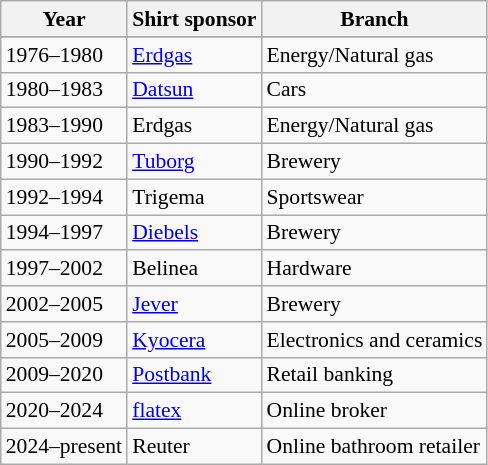<table class="wikitable" style="font-size: 0.9em;">
<tr class="nogrid hintergrundfarbe5">
<th>Year</th>
<th>Shirt sponsor</th>
<th>Branch</th>
</tr>
<tr>
</tr>
<tr class="nogrid">
<td>1976–1980</td>
<td><a href='#'>Erdgas</a></td>
<td>Energy/Natural gas</td>
</tr>
<tr class="nogrid">
<td>1980–1983</td>
<td><a href='#'>Datsun</a></td>
<td>Cars</td>
</tr>
<tr class="nogrid">
<td>1983–1990</td>
<td>Erdgas</td>
<td>Energy/Natural gas</td>
</tr>
<tr class="nogrid">
<td>1990–1992</td>
<td><a href='#'>Tuborg</a></td>
<td>Brewery</td>
</tr>
<tr class="nogrid">
<td>1992–1994</td>
<td>Trigema</td>
<td>Sportswear</td>
</tr>
<tr class="nogrid">
<td>1994–1997</td>
<td><a href='#'>Diebels</a></td>
<td>Brewery</td>
</tr>
<tr class="nogrid">
<td>1997–2002</td>
<td>Belinea</td>
<td>Hardware</td>
</tr>
<tr class="nogrid">
<td>2002–2005</td>
<td><a href='#'>Jever</a></td>
<td>Brewery</td>
</tr>
<tr class="nogrid">
<td>2005–2009</td>
<td><a href='#'>Kyocera</a></td>
<td>Electronics and ceramics</td>
</tr>
<tr class="nogrid">
<td>2009–2020</td>
<td><a href='#'>Postbank</a></td>
<td>Retail banking</td>
</tr>
<tr class="nogrid">
<td>2020–2024</td>
<td><a href='#'>flatex</a></td>
<td>Online broker</td>
</tr>
<tr class="nogrid">
<td>2024–present</td>
<td>Reuter</td>
<td>Online bathroom retailer</td>
</tr>
</table>
